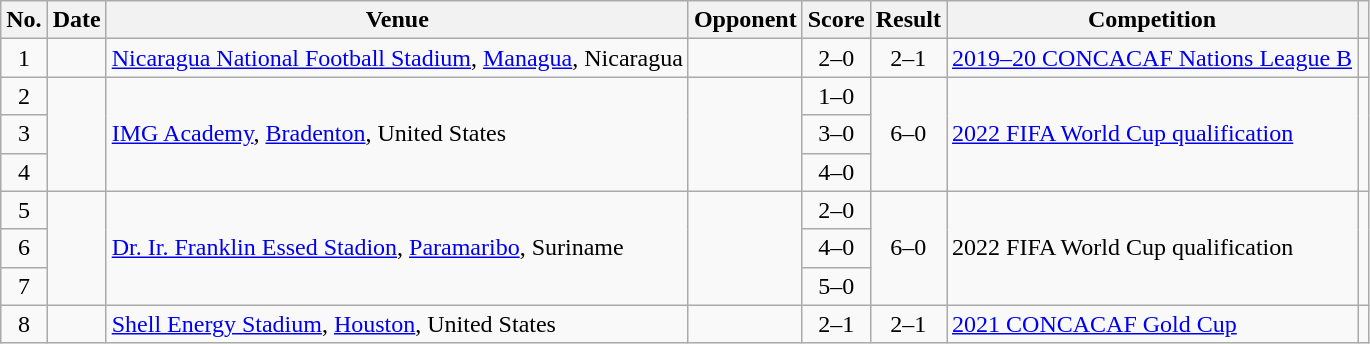<table class="wikitable sortable">
<tr>
<th scope="col">No.</th>
<th scope="col">Date</th>
<th scope="col">Venue</th>
<th scope="col">Opponent</th>
<th scope="col">Score</th>
<th scope="col">Result</th>
<th scope="col">Competition</th>
<th scope="col" class="unsortable"></th>
</tr>
<tr>
<td style="text-align:center">1</td>
<td></td>
<td><a href='#'>Nicaragua National Football Stadium</a>, <a href='#'>Managua</a>, Nicaragua</td>
<td></td>
<td style="text-align:center">2–0</td>
<td style="text-align:center">2–1</td>
<td><a href='#'>2019–20 CONCACAF Nations League B</a></td>
<td></td>
</tr>
<tr>
<td style="text-align:center">2</td>
<td rowspan="3"></td>
<td rowspan="3"><a href='#'>IMG Academy</a>, <a href='#'>Bradenton</a>, United States</td>
<td rowspan="3"></td>
<td style="text-align:center">1–0</td>
<td rowspan="3" style="text-align:center">6–0</td>
<td rowspan="3"><a href='#'>2022 FIFA World Cup qualification</a></td>
<td rowspan="3"></td>
</tr>
<tr>
<td style="text-align:center">3</td>
<td style="text-align:center">3–0</td>
</tr>
<tr>
<td style="text-align:center">4</td>
<td style="text-align:center">4–0</td>
</tr>
<tr>
<td style="text-align:center">5</td>
<td rowspan="3"></td>
<td rowspan="3"><a href='#'>Dr. Ir. Franklin Essed Stadion</a>, <a href='#'>Paramaribo</a>, Suriname</td>
<td rowspan="3"></td>
<td style="text-align:center">2–0</td>
<td rowspan="3" style="text-align:center">6–0</td>
<td rowspan="3">2022 FIFA World Cup qualification</td>
<td rowspan="3"></td>
</tr>
<tr>
<td style="text-align:center">6</td>
<td style="text-align:center">4–0</td>
</tr>
<tr>
<td style="text-align:center">7</td>
<td style="text-align:center">5–0</td>
</tr>
<tr>
<td style="text-align:center">8</td>
<td></td>
<td><a href='#'>Shell Energy Stadium</a>, <a href='#'>Houston</a>, United States</td>
<td></td>
<td style="text-align:center">2–1</td>
<td style="text-align:center">2–1</td>
<td><a href='#'>2021 CONCACAF Gold Cup</a></td>
<td></td>
</tr>
</table>
